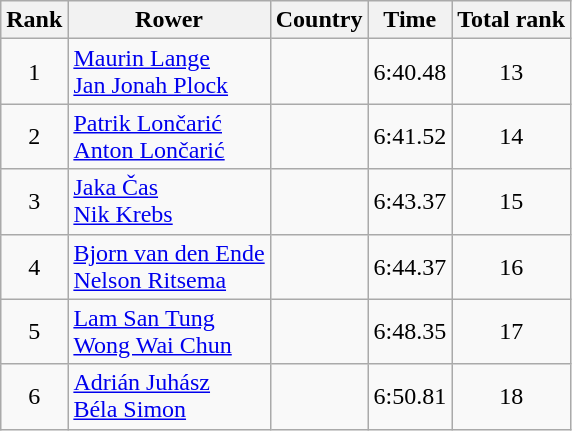<table class="wikitable" style="text-align:center">
<tr>
<th>Rank</th>
<th>Rower</th>
<th>Country</th>
<th>Time</th>
<th>Total rank</th>
</tr>
<tr>
<td>1</td>
<td align="left"><a href='#'>Maurin Lange</a><br><a href='#'>Jan Jonah Plock</a></td>
<td align="left"></td>
<td>6:40.48</td>
<td>13</td>
</tr>
<tr>
<td>2</td>
<td align="left"><a href='#'>Patrik Lončarić</a><br><a href='#'>Anton Lončarić</a></td>
<td align="left"></td>
<td>6:41.52</td>
<td>14</td>
</tr>
<tr>
<td>3</td>
<td align="left"><a href='#'>Jaka Čas</a><br><a href='#'>Nik Krebs</a></td>
<td align="left"></td>
<td>6:43.37</td>
<td>15</td>
</tr>
<tr>
<td>4</td>
<td align="left"><a href='#'>Bjorn van den Ende</a><br><a href='#'>Nelson Ritsema</a></td>
<td align="left"></td>
<td>6:44.37</td>
<td>16</td>
</tr>
<tr>
<td>5</td>
<td align="left"><a href='#'>Lam San Tung</a><br><a href='#'>Wong Wai Chun</a></td>
<td align="left"></td>
<td>6:48.35</td>
<td>17</td>
</tr>
<tr>
<td>6</td>
<td align="left"><a href='#'>Adrián Juhász</a><br><a href='#'>Béla Simon</a></td>
<td align="left"></td>
<td>6:50.81</td>
<td>18</td>
</tr>
</table>
